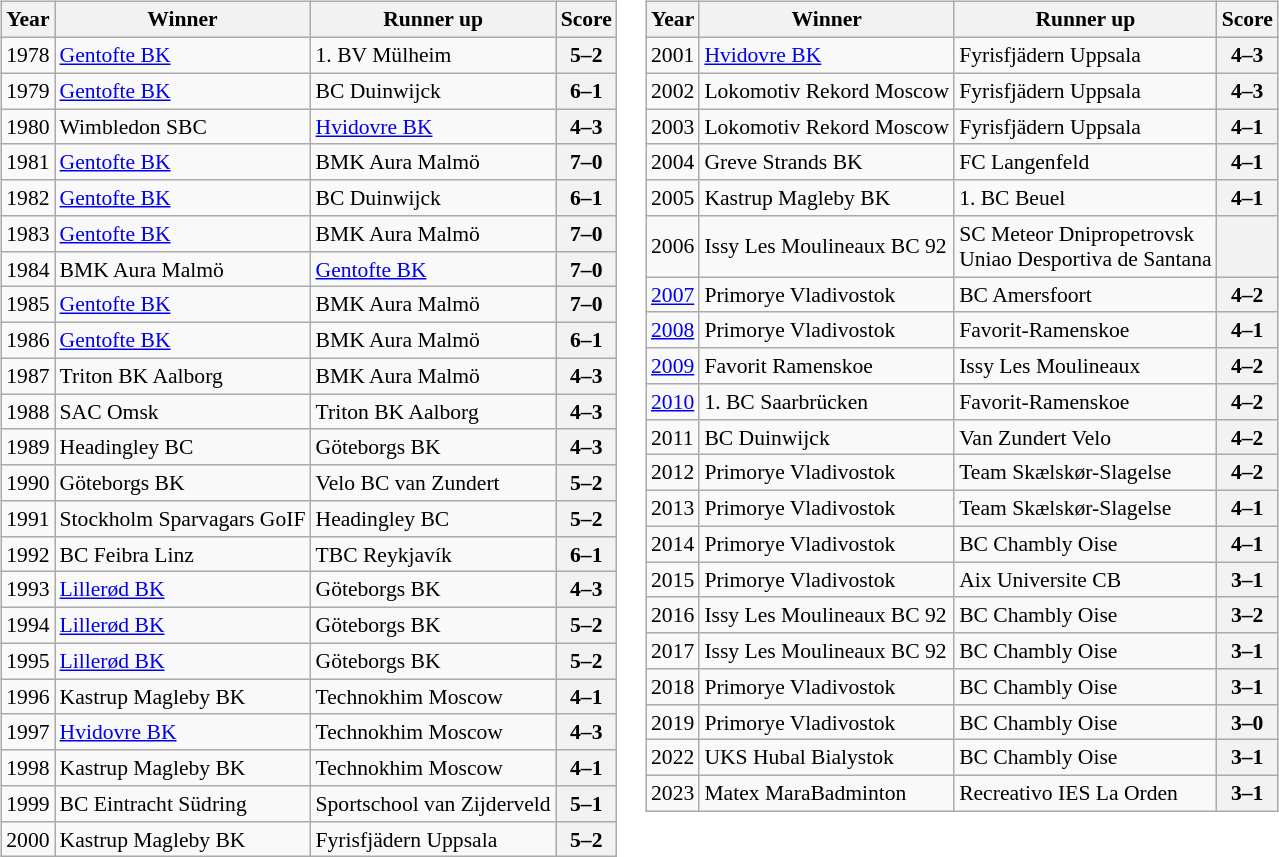<table>
<tr>
<td valign=top><br><table class=wikitable style="font-size:90%;">
<tr>
<th>Year</th>
<th>Winner</th>
<th>Runner up</th>
<th>Score</th>
</tr>
<tr>
<td>1978</td>
<td> <a href='#'>Gentofte BK</a></td>
<td> 1. BV Mülheim</td>
<th>5–2</th>
</tr>
<tr>
<td>1979</td>
<td> <a href='#'>Gentofte BK</a></td>
<td> BC Duinwijck</td>
<th>6–1</th>
</tr>
<tr>
<td>1980</td>
<td> Wimbledon SBC</td>
<td> <a href='#'>Hvidovre BK</a></td>
<th>4–3</th>
</tr>
<tr>
<td>1981</td>
<td> <a href='#'>Gentofte BK</a></td>
<td> BMK Aura Malmö</td>
<th>7–0</th>
</tr>
<tr>
<td>1982</td>
<td> <a href='#'>Gentofte BK</a></td>
<td> BC Duinwijck</td>
<th>6–1</th>
</tr>
<tr>
<td>1983</td>
<td> <a href='#'>Gentofte BK</a></td>
<td> BMK Aura Malmö</td>
<th>7–0</th>
</tr>
<tr>
<td>1984</td>
<td> BMK Aura Malmö</td>
<td> <a href='#'>Gentofte BK</a></td>
<th>7–0</th>
</tr>
<tr>
<td>1985</td>
<td> <a href='#'>Gentofte BK</a></td>
<td> BMK Aura Malmö</td>
<th>7–0</th>
</tr>
<tr>
<td>1986</td>
<td> <a href='#'>Gentofte BK</a></td>
<td> BMK Aura Malmö</td>
<th>6–1</th>
</tr>
<tr>
<td>1987</td>
<td> Triton BK Aalborg</td>
<td> BMK Aura Malmö</td>
<th>4–3</th>
</tr>
<tr>
<td>1988</td>
<td> SAC Omsk</td>
<td> Triton BK Aalborg</td>
<th>4–3</th>
</tr>
<tr>
<td>1989</td>
<td> Headingley BC</td>
<td> Göteborgs BK</td>
<th>4–3</th>
</tr>
<tr>
<td>1990</td>
<td> Göteborgs BK</td>
<td> Velo BC van Zundert</td>
<th>5–2</th>
</tr>
<tr>
<td>1991</td>
<td> Stockholm Sparvagars GoIF</td>
<td> Headingley BC</td>
<th>5–2</th>
</tr>
<tr>
<td>1992</td>
<td> BC Feibra Linz</td>
<td> TBC Reykjavík</td>
<th>6–1</th>
</tr>
<tr>
<td>1993</td>
<td> <a href='#'>Lillerød BK</a></td>
<td> Göteborgs BK</td>
<th>4–3</th>
</tr>
<tr>
<td>1994</td>
<td> <a href='#'>Lillerød BK</a></td>
<td> Göteborgs BK</td>
<th>5–2</th>
</tr>
<tr>
<td>1995</td>
<td> <a href='#'>Lillerød BK</a></td>
<td> Göteborgs BK</td>
<th>5–2</th>
</tr>
<tr>
<td>1996</td>
<td> Kastrup Magleby BK</td>
<td> Technokhim Moscow</td>
<th>4–1</th>
</tr>
<tr>
<td>1997</td>
<td> <a href='#'>Hvidovre BK</a></td>
<td> Technokhim Moscow</td>
<th>4–3</th>
</tr>
<tr>
<td>1998</td>
<td> Kastrup Magleby BK</td>
<td> Technokhim Moscow</td>
<th>4–1</th>
</tr>
<tr>
<td>1999</td>
<td> BC Eintracht Südring</td>
<td> Sportschool van Zijderveld</td>
<th>5–1</th>
</tr>
<tr>
<td>2000</td>
<td> Kastrup Magleby BK</td>
<td> Fyrisfjädern Uppsala</td>
<th>5–2</th>
</tr>
</table>
</td>
<td valign=top><br><table class=wikitable style="font-size:90%;">
<tr>
<th>Year</th>
<th>Winner</th>
<th>Runner up</th>
<th>Score</th>
</tr>
<tr>
<td>2001</td>
<td> <a href='#'>Hvidovre BK</a></td>
<td> Fyrisfjädern Uppsala</td>
<th>4–3</th>
</tr>
<tr>
<td>2002</td>
<td> Lokomotiv Rekord Moscow</td>
<td> Fyrisfjädern Uppsala</td>
<th>4–3</th>
</tr>
<tr>
<td>2003</td>
<td> Lokomotiv Rekord Moscow</td>
<td> Fyrisfjädern Uppsala</td>
<th>4–1</th>
</tr>
<tr>
<td>2004</td>
<td> Greve Strands BK</td>
<td> FC Langenfeld</td>
<th>4–1</th>
</tr>
<tr>
<td>2005</td>
<td> Kastrup Magleby BK</td>
<td> 1. BC Beuel</td>
<th>4–1</th>
</tr>
<tr>
<td>2006</td>
<td> Issy Les Moulineaux BC 92</td>
<td> SC Meteor Dnipropetrovsk <br>  Uniao Desportiva de Santana</td>
<th></th>
</tr>
<tr>
<td><a href='#'>2007</a></td>
<td> Primorye Vladivostok</td>
<td> BC Amersfoort</td>
<th>4–2</th>
</tr>
<tr>
<td><a href='#'>2008</a></td>
<td> Primorye Vladivostok</td>
<td> Favorit-Ramenskoe</td>
<th>4–1</th>
</tr>
<tr>
<td><a href='#'>2009</a></td>
<td> Favorit Ramenskoe</td>
<td> Issy Les Moulineaux</td>
<th>4–2</th>
</tr>
<tr>
<td><a href='#'>2010</a></td>
<td> 1. BC Saarbrücken</td>
<td> Favorit-Ramenskoe</td>
<th>4–2</th>
</tr>
<tr>
<td>2011</td>
<td> BC Duinwijck</td>
<td> Van Zundert Velo</td>
<th>4–2</th>
</tr>
<tr>
<td>2012</td>
<td> Primorye Vladivostok</td>
<td> Team Skælskør-Slagelse</td>
<th>4–2</th>
</tr>
<tr>
<td>2013</td>
<td> Primorye Vladivostok</td>
<td> Team Skælskør-Slagelse</td>
<th>4–1</th>
</tr>
<tr>
<td>2014</td>
<td> Primorye Vladivostok</td>
<td> BC Chambly Oise</td>
<th>4–1</th>
</tr>
<tr>
<td>2015</td>
<td> Primorye Vladivostok</td>
<td> Aix Universite CB</td>
<th>3–1</th>
</tr>
<tr>
<td>2016</td>
<td> Issy Les Moulineaux BC 92</td>
<td> BC Chambly Oise</td>
<th>3–2</th>
</tr>
<tr>
<td>2017</td>
<td> Issy Les Moulineaux BC 92</td>
<td> BC Chambly Oise</td>
<th>3–1</th>
</tr>
<tr>
<td>2018</td>
<td> Primorye Vladivostok</td>
<td> BC Chambly Oise</td>
<th>3–1</th>
</tr>
<tr>
<td>2019</td>
<td> Primorye Vladivostok</td>
<td> BC Chambly Oise</td>
<th>3–0</th>
</tr>
<tr>
<td>2022</td>
<td> UKS Hubal Bialystok</td>
<td> BC Chambly Oise</td>
<th>3–1</th>
</tr>
<tr>
<td>2023</td>
<td> Matex MaraBadminton</td>
<td> Recreativo IES La Orden</td>
<th>3–1</th>
</tr>
</table>
</td>
</tr>
</table>
